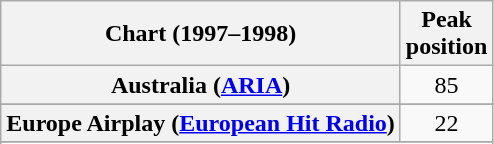<table class="wikitable sortable plainrowheaders" style="text-align:center">
<tr>
<th scope="col">Chart (1997–1998)</th>
<th scope="col">Peak<br>position</th>
</tr>
<tr>
<th scope="row">Australia (<a href='#'>ARIA</a>)</th>
<td>85</td>
</tr>
<tr>
</tr>
<tr>
</tr>
<tr>
</tr>
<tr>
<th scope="row">Europe Airplay (<a href='#'>European Hit Radio</a>)</th>
<td>22</td>
</tr>
<tr>
</tr>
<tr>
</tr>
<tr>
</tr>
<tr>
</tr>
<tr>
</tr>
<tr>
</tr>
<tr>
</tr>
</table>
